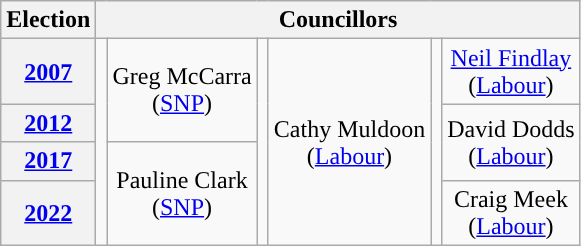<table class="wikitable" style="text-align:center">
<tr>
<th>Election</th>
<th colspan=8>Councillors</th>
</tr>
<tr>
<th><a href='#'>2007</a></th>
<td rowspan=4; style="background-color: "></td>
<td rowspan=2>Greg McCarra<br>(<a href='#'>SNP</a>)</td>
<td rowspan=4; style="background-color: "></td>
<td rowspan=4>Cathy Muldoon<br>(<a href='#'>Labour</a>)</td>
<td rowspan=4; style="background-color: "></td>
<td rowspan=1><a href='#'>Neil Findlay</a><br>(<a href='#'>Labour</a>)</td>
</tr>
<tr>
<th><a href='#'>2012</a></th>
<td rowspan=2>David Dodds<br>(<a href='#'>Labour</a>)</td>
</tr>
<tr>
<th><a href='#'>2017</a></th>
<td rowspan=2>Pauline Clark<br>(<a href='#'>SNP</a>)</td>
</tr>
<tr>
<th><a href='#'>2022</a></th>
<td rowspan=1>Craig Meek<br>(<a href='#'>Labour</a>)</td>
</tr>
</table>
